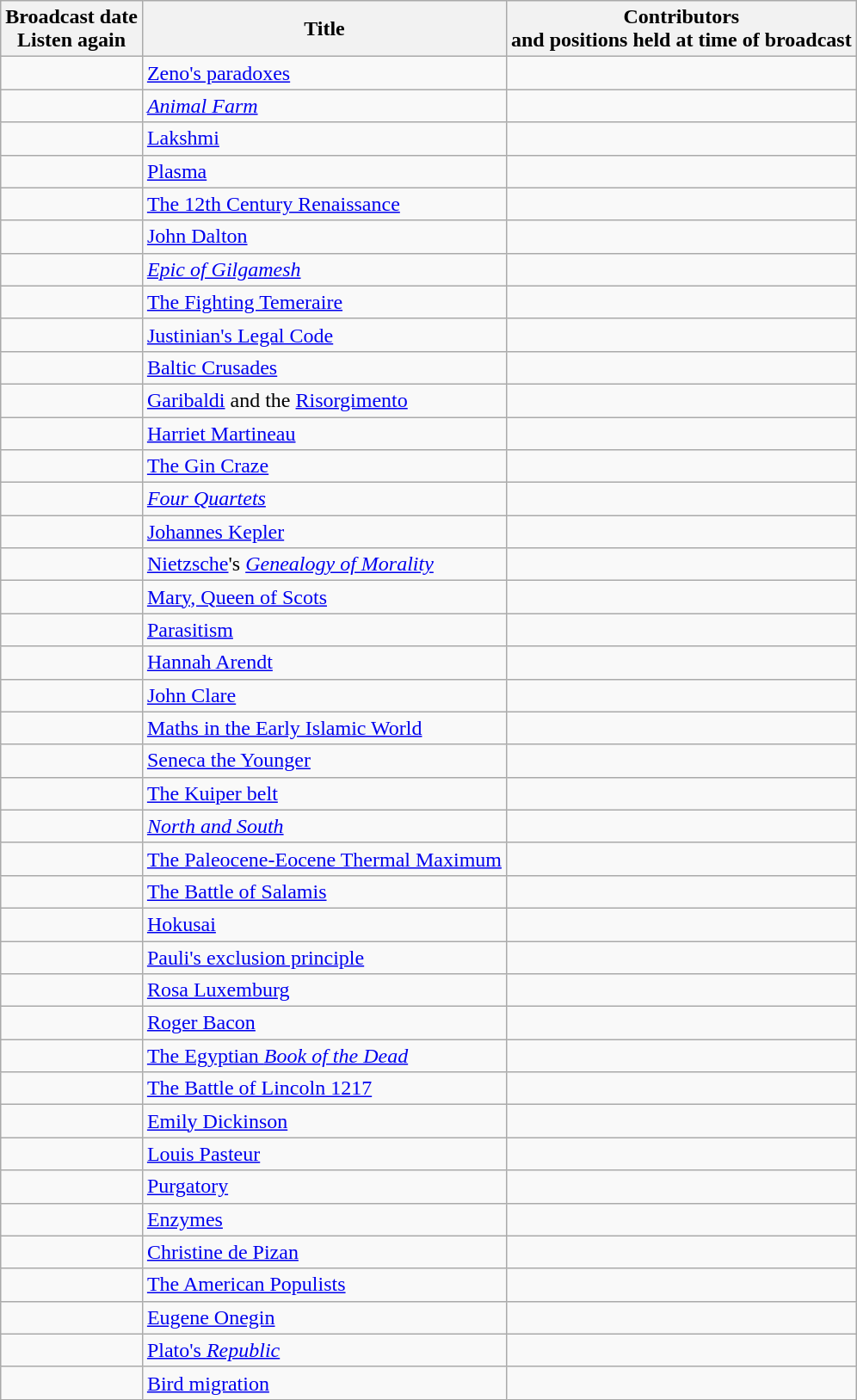<table class="wikitable">
<tr>
<th>Broadcast date <br> Listen again</th>
<th>Title</th>
<th>Contributors <br> and positions held at time of broadcast</th>
</tr>
<tr>
<td></td>
<td><a href='#'>Zeno's paradoxes</a></td>
<td></td>
</tr>
<tr>
<td></td>
<td><em><a href='#'>Animal Farm</a></em></td>
<td></td>
</tr>
<tr>
<td></td>
<td><a href='#'>Lakshmi</a></td>
<td></td>
</tr>
<tr>
<td></td>
<td><a href='#'>Plasma</a></td>
<td></td>
</tr>
<tr>
<td></td>
<td><a href='#'>The 12th Century Renaissance</a></td>
<td></td>
</tr>
<tr>
<td></td>
<td><a href='#'>John Dalton</a></td>
<td></td>
</tr>
<tr>
<td></td>
<td><em><a href='#'>Epic of Gilgamesh</a></em></td>
<td></td>
</tr>
<tr>
<td></td>
<td><a href='#'>The Fighting Temeraire</a></td>
<td></td>
</tr>
<tr>
<td></td>
<td><a href='#'>Justinian's Legal Code</a></td>
<td></td>
</tr>
<tr>
<td></td>
<td><a href='#'>Baltic Crusades</a></td>
<td></td>
</tr>
<tr>
<td></td>
<td><a href='#'>Garibaldi</a> and the <a href='#'>Risorgimento</a></td>
<td></td>
</tr>
<tr>
<td></td>
<td><a href='#'>Harriet Martineau</a></td>
<td></td>
</tr>
<tr>
<td></td>
<td><a href='#'>The Gin Craze</a></td>
<td></td>
</tr>
<tr>
<td></td>
<td><em><a href='#'>Four Quartets</a></em></td>
<td></td>
</tr>
<tr>
<td></td>
<td><a href='#'>Johannes Kepler</a></td>
<td></td>
</tr>
<tr>
<td></td>
<td><a href='#'>Nietzsche</a>'s <em><a href='#'>Genealogy of Morality</a></em></td>
<td></td>
</tr>
<tr>
<td></td>
<td><a href='#'>Mary, Queen of Scots</a></td>
<td></td>
</tr>
<tr>
<td></td>
<td><a href='#'>Parasitism</a></td>
<td></td>
</tr>
<tr>
<td></td>
<td><a href='#'>Hannah Arendt</a></td>
<td></td>
</tr>
<tr>
<td></td>
<td><a href='#'>John Clare</a></td>
<td></td>
</tr>
<tr>
<td></td>
<td><a href='#'>Maths in the Early Islamic World</a></td>
<td></td>
</tr>
<tr>
<td></td>
<td><a href='#'>Seneca the Younger</a></td>
<td></td>
</tr>
<tr>
<td></td>
<td><a href='#'>The Kuiper belt</a></td>
<td></td>
</tr>
<tr>
<td></td>
<td><a href='#'><em>North and South</em></a></td>
<td></td>
</tr>
<tr>
<td></td>
<td><a href='#'>The Paleocene-Eocene Thermal Maximum</a></td>
<td></td>
</tr>
<tr>
<td></td>
<td><a href='#'>The Battle of Salamis</a></td>
<td></td>
</tr>
<tr>
<td></td>
<td><a href='#'>Hokusai</a></td>
<td></td>
</tr>
<tr>
<td></td>
<td><a href='#'>Pauli's exclusion principle</a></td>
<td></td>
</tr>
<tr>
<td></td>
<td><a href='#'>Rosa Luxemburg</a></td>
<td></td>
</tr>
<tr>
<td></td>
<td><a href='#'>Roger Bacon</a></td>
<td></td>
</tr>
<tr>
<td></td>
<td><a href='#'>The Egyptian <em>Book of the Dead</em></a></td>
<td></td>
</tr>
<tr>
<td></td>
<td><a href='#'>The Battle of Lincoln 1217</a></td>
<td></td>
</tr>
<tr>
<td></td>
<td><a href='#'>Emily Dickinson</a></td>
<td></td>
</tr>
<tr>
<td></td>
<td><a href='#'>Louis Pasteur</a></td>
<td></td>
</tr>
<tr>
<td></td>
<td><a href='#'>Purgatory</a></td>
<td></td>
</tr>
<tr>
<td></td>
<td><a href='#'>Enzymes</a></td>
<td></td>
</tr>
<tr>
<td></td>
<td><a href='#'>Christine de Pizan</a></td>
<td></td>
</tr>
<tr>
<td></td>
<td><a href='#'>The American Populists</a></td>
<td></td>
</tr>
<tr>
<td></td>
<td><a href='#'>Eugene Onegin</a></td>
<td></td>
</tr>
<tr>
<td></td>
<td><a href='#'>Plato's <em>Republic</em></a></td>
<td></td>
</tr>
<tr>
<td></td>
<td><a href='#'>Bird migration</a></td>
<td></td>
</tr>
</table>
